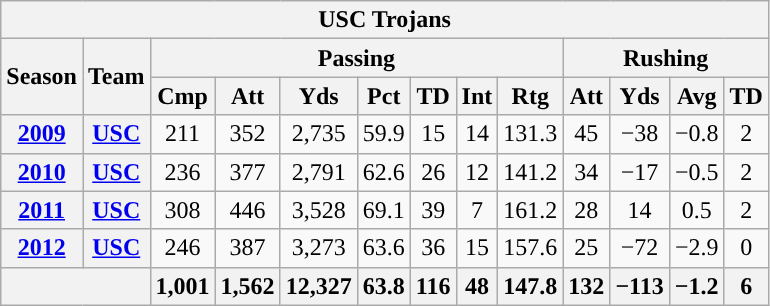<table class="wikitable" style="text-align:center;">
<tr>
<th colspan="15">USC Trojans</th>
</tr>
<tr>
<th rowspan="2">Season</th>
<th rowspan="2">Team</th>
<th colspan="7">Passing</th>
<th colspan="4">Rushing</th>
</tr>
<tr>
<th>Cmp</th>
<th>Att</th>
<th>Yds</th>
<th>Pct</th>
<th>TD</th>
<th>Int</th>
<th>Rtg</th>
<th>Att</th>
<th>Yds</th>
<th>Avg</th>
<th>TD</th>
</tr>
<tr>
<th><a href='#'>2009</a></th>
<th><a href='#'>USC</a></th>
<td>211</td>
<td>352</td>
<td>2,735</td>
<td>59.9</td>
<td>15</td>
<td>14</td>
<td>131.3</td>
<td>45</td>
<td>−38</td>
<td>−0.8</td>
<td>2</td>
</tr>
<tr>
<th><a href='#'>2010</a></th>
<th><a href='#'>USC</a></th>
<td>236</td>
<td>377</td>
<td>2,791</td>
<td>62.6</td>
<td>26</td>
<td>12</td>
<td>141.2</td>
<td>34</td>
<td>−17</td>
<td>−0.5</td>
<td>2</td>
</tr>
<tr>
<th><a href='#'>2011</a></th>
<th><a href='#'>USC</a></th>
<td>308</td>
<td>446</td>
<td>3,528</td>
<td>69.1</td>
<td>39</td>
<td>7</td>
<td>161.2</td>
<td>28</td>
<td>14</td>
<td>0.5</td>
<td>2</td>
</tr>
<tr>
<th><a href='#'>2012</a></th>
<th><a href='#'>USC</a></th>
<td>246</td>
<td>387</td>
<td>3,273</td>
<td>63.6</td>
<td>36</td>
<td>15</td>
<td>157.6</td>
<td>25</td>
<td>−72</td>
<td>−2.9</td>
<td>0</td>
</tr>
<tr>
<th colspan="2"></th>
<th>1,001</th>
<th>1,562</th>
<th>12,327</th>
<th>63.8</th>
<th>116</th>
<th>48</th>
<th>147.8</th>
<th>132</th>
<th>−113</th>
<th>−1.2</th>
<th>6</th>
</tr>
</table>
